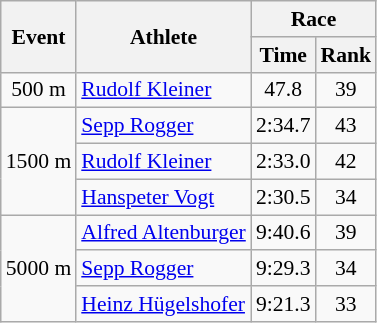<table class="wikitable" style="font-size:90%; text-align:center;">
<tr>
<th rowspan=2>Event</th>
<th rowspan=2>Athlete</th>
<th colspan=2>Race</th>
</tr>
<tr>
<th>Time</th>
<th>Rank</th>
</tr>
<tr>
<td>500 m</td>
<td style="text-align:left;"><a href='#'>Rudolf Kleiner</a></td>
<td>47.8</td>
<td>39</td>
</tr>
<tr>
<td rowspan=3>1500 m</td>
<td style="text-align:left;"><a href='#'>Sepp Rogger</a></td>
<td>2:34.7</td>
<td>43</td>
</tr>
<tr>
<td style="text-align:left;"><a href='#'>Rudolf Kleiner</a></td>
<td>2:33.0</td>
<td>42</td>
</tr>
<tr>
<td style="text-align:left;"><a href='#'>Hanspeter Vogt</a></td>
<td>2:30.5</td>
<td>34</td>
</tr>
<tr>
<td rowspan=3>5000 m</td>
<td style="text-align:left;"><a href='#'>Alfred Altenburger</a></td>
<td>9:40.6</td>
<td>39</td>
</tr>
<tr>
<td style="text-align:left;"><a href='#'>Sepp Rogger</a></td>
<td>9:29.3</td>
<td>34</td>
</tr>
<tr>
<td style="text-align:left;"><a href='#'>Heinz Hügelshofer</a></td>
<td>9:21.3</td>
<td>33</td>
</tr>
</table>
